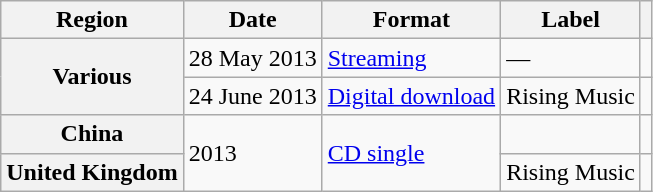<table class="wikitable plainrowheaders">
<tr>
<th scope="col">Region</th>
<th scope="col">Date</th>
<th scope="col">Format</th>
<th scope="col">Label</th>
<th scope="col"></th>
</tr>
<tr>
<th scope="row" rowspan="2">Various</th>
<td>28 May 2013</td>
<td><a href='#'>Streaming</a></td>
<td>—</td>
<td></td>
</tr>
<tr>
<td>24 June 2013</td>
<td><a href='#'>Digital download</a></td>
<td>Rising Music</td>
<td></td>
</tr>
<tr>
<th scope="row">China</th>
<td rowspan="2">2013</td>
<td rowspan="2"><a href='#'>CD single</a></td>
<td></td>
<td></td>
</tr>
<tr>
<th scope="row">United Kingdom</th>
<td>Rising Music</td>
<td></td>
</tr>
</table>
